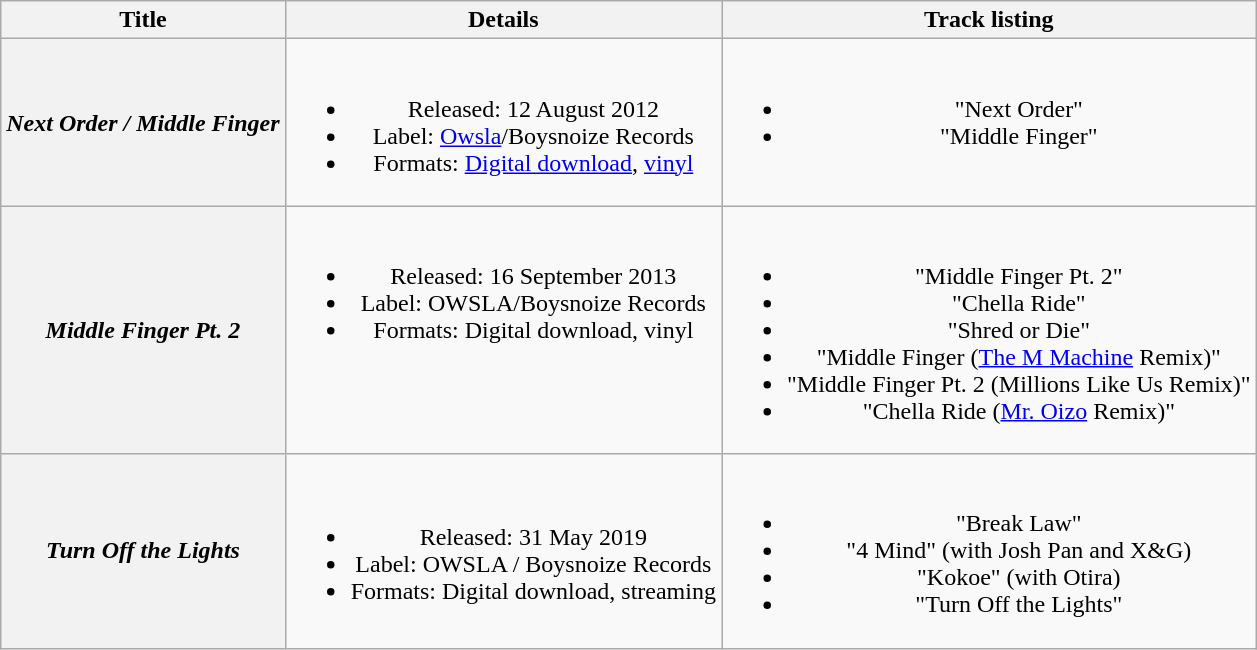<table class="wikitable plainrowheaders" style="text-align:center;">
<tr>
<th scope="col">Title</th>
<th scope="col">Details</th>
<th scope="col">Track listing</th>
</tr>
<tr>
<th scope="row"><em>Next Order / Middle Finger</em></th>
<td valign="top"><br><ul><li>Released: 12 August 2012</li><li>Label: <a href='#'>Owsla</a>/Boysnoize Records</li><li>Formats: <a href='#'>Digital download</a>, <a href='#'>vinyl</a></li></ul></td>
<td valign="top"><br><ul><li>"Next Order"</li><li>"Middle Finger"</li></ul></td>
</tr>
<tr>
<th scope="row"><em>Middle Finger Pt. 2</em></th>
<td valign="top"><br><ul><li>Released: 16 September 2013</li><li>Label: OWSLA/Boysnoize Records</li><li>Formats: Digital download, vinyl</li></ul></td>
<td valign="top"><br><ul><li>"Middle Finger Pt. 2"</li><li>"Chella Ride"</li><li>"Shred or Die"</li><li>"Middle Finger (<a href='#'>The M Machine</a> Remix)"</li><li>"Middle Finger Pt. 2 (Millions Like Us Remix)"</li><li>"Chella Ride (<a href='#'>Mr. Oizo</a> Remix)"</li></ul></td>
</tr>
<tr>
<th scope="row"><em>Turn Off the Lights</em></th>
<td><br><ul><li>Released: 31 May 2019</li><li>Label: OWSLA / Boysnoize Records</li><li>Formats: Digital download, streaming</li></ul></td>
<td><br><ul><li>"Break Law"</li><li>"4 Mind" (with Josh Pan and X&G)</li><li>"Kokoe" (with Otira)</li><li>"Turn Off the Lights"</li></ul></td>
</tr>
</table>
